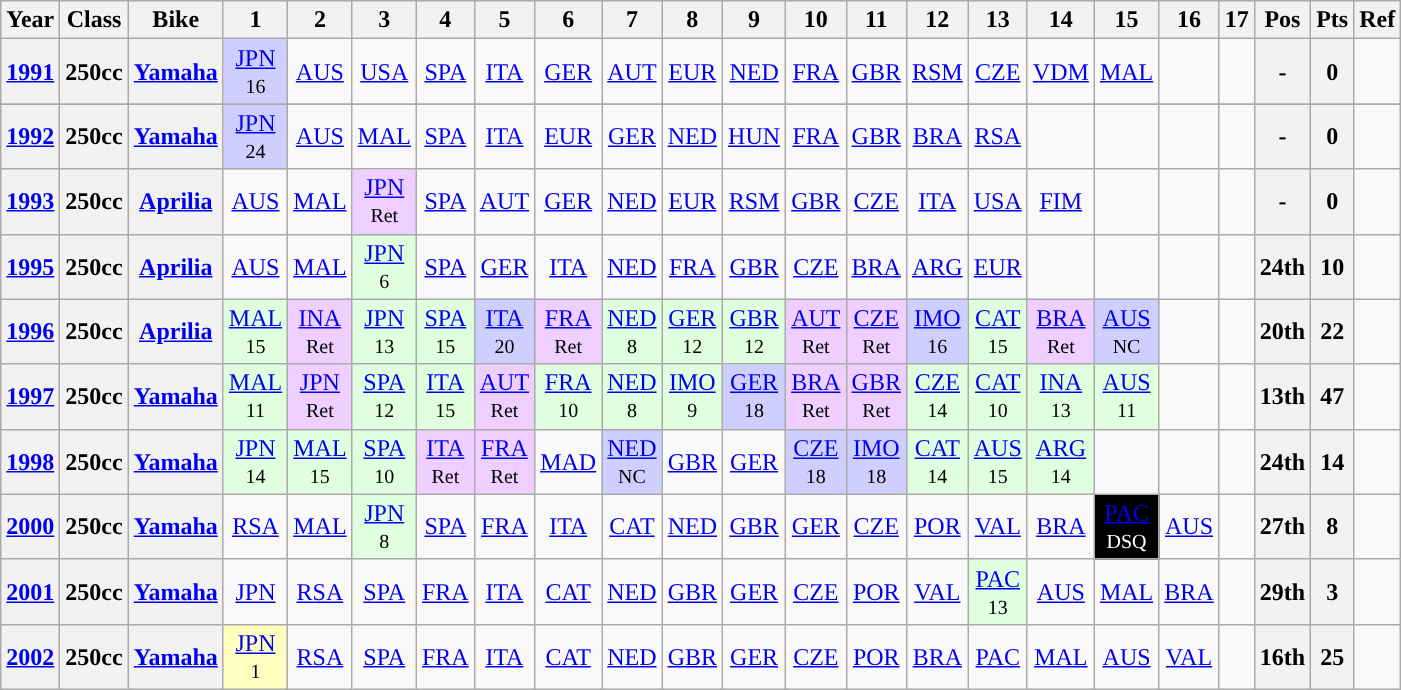<table class="wikitable" style="text-align:center">
<tr>
<th>Year</th>
<th>Class</th>
<th>Bike</th>
<th>1</th>
<th>2</th>
<th>3</th>
<th>4</th>
<th>5</th>
<th>6</th>
<th>7</th>
<th>8</th>
<th>9</th>
<th>10</th>
<th>11</th>
<th>12</th>
<th>13</th>
<th>14</th>
<th>15</th>
<th>16</th>
<th>17</th>
<th>Pos</th>
<th>Pts</th>
<th>Ref</th>
</tr>
<tr>
<th align="left"><a href='#'>1991</a></th>
<th align="left">250cc</th>
<th align="left"><a href='#'>Yamaha</a></th>
<td style="background:#CFCFFF;”"><a href='#'>JPN</a> <br><small>16</small></td>
<td><a href='#'>AUS</a> <br><small></small></td>
<td><a href='#'>USA</a> <br><small></small></td>
<td><a href='#'>SPA</a> <br><small></small></td>
<td><a href='#'>ITA</a> <br><small></small></td>
<td><a href='#'>GER</a> <br><small></small></td>
<td><a href='#'>AUT</a> <br><small></small></td>
<td><a href='#'>EUR</a> <br><small></small></td>
<td><a href='#'>NED</a> <br><small></small></td>
<td><a href='#'>FRA</a> <br><small></small></td>
<td><a href='#'>GBR</a> <br><small></small></td>
<td><a href='#'>RSM</a> <br><small></small></td>
<td><a href='#'>CZE</a> <br><small></small></td>
<td><a href='#'>VDM</a> <br><small></small></td>
<td><a href='#'>MAL</a> <br><small></small></td>
<td></td>
<td></td>
<th>-</th>
<th>0</th>
<td></td>
</tr>
<tr>
</tr>
<tr>
<th align="left"><a href='#'>1992</a></th>
<th align="left">250cc</th>
<th align="left"><a href='#'>Yamaha</a></th>
<td style="background:#CFCFFF;"><a href='#'>JPN</a> <br><small>24</small></td>
<td><a href='#'>AUS</a> <br><small></small></td>
<td><a href='#'>MAL</a> <br><small></small></td>
<td><a href='#'>SPA</a> <br><small></small></td>
<td><a href='#'>ITA</a> <br><small></small></td>
<td><a href='#'>EUR</a> <br><small></small></td>
<td><a href='#'>GER</a> <br><small></small></td>
<td><a href='#'>NED</a> <br><small></small></td>
<td><a href='#'>HUN</a> <br><small></small></td>
<td><a href='#'>FRA</a> <br><small></small></td>
<td><a href='#'>GBR</a> <br><small></small></td>
<td><a href='#'>BRA</a> <br><small></small></td>
<td><a href='#'>RSA</a> <br><small></small></td>
<td></td>
<td></td>
<td></td>
<td></td>
<th>-</th>
<th>0</th>
<td></td>
</tr>
<tr>
<th align="left"><a href='#'>1993</a></th>
<th align="left">250cc</th>
<th align="left"><a href='#'>Aprilia</a></th>
<td><a href='#'>AUS</a> <br><small></small></td>
<td><a href='#'>MAL</a> <br><small></small></td>
<td style="background:#EFCFFF;"><a href='#'>JPN</a> <br><small>Ret</small></td>
<td><a href='#'>SPA</a> <br><small></small></td>
<td><a href='#'>AUT</a> <br><small></small></td>
<td><a href='#'>GER</a> <br><small></small></td>
<td><a href='#'>NED</a> <br><small></small></td>
<td><a href='#'>EUR</a> <br><small></small></td>
<td><a href='#'>RSM</a> <br><small></small></td>
<td><a href='#'>GBR</a> <br><small></small></td>
<td><a href='#'>CZE</a> <br><small></small></td>
<td><a href='#'>ITA</a> <br><small></small></td>
<td><a href='#'>USA</a> <br><small></small></td>
<td><a href='#'>FIM</a> <br><small></small></td>
<td></td>
<td></td>
<td></td>
<th>-</th>
<th>0</th>
<td></td>
</tr>
<tr>
<th align="left"><a href='#'>1995</a></th>
<th align="left">250cc</th>
<th align="left"><a href='#'>Aprilia</a></th>
<td><a href='#'>AUS</a> <br><small></small></td>
<td><a href='#'>MAL</a> <br><small></small></td>
<td style="background:#DFFFDF;"><a href='#'>JPN</a> <br><small>6</small></td>
<td><a href='#'>SPA</a> <br><small></small></td>
<td><a href='#'>GER</a> <br><small></small></td>
<td><a href='#'>ITA</a> <br><small></small></td>
<td><a href='#'>NED</a> <br><small></small></td>
<td><a href='#'>FRA</a> <br><small></small></td>
<td><a href='#'>GBR</a> <br><small></small></td>
<td><a href='#'>CZE</a> <br><small></small></td>
<td><a href='#'>BRA</a> <br><small></small></td>
<td><a href='#'>ARG</a> <br><small></small></td>
<td><a href='#'>EUR</a> <br><small></small></td>
<td></td>
<td></td>
<td></td>
<td></td>
<th>24th</th>
<th>10</th>
<td></td>
</tr>
<tr>
<th align="left"><a href='#'>1996</a></th>
<th align="left">250cc</th>
<th align="left"><a href='#'>Aprilia</a></th>
<td style="background:#DFFFDF;"><a href='#'>MAL</a> <br><small>15</small></td>
<td style="background:#EFCFFF;"><a href='#'>INA</a> <br><small>Ret</small></td>
<td style="background:#DFFFDF;"><a href='#'>JPN</a> <br><small>13</small></td>
<td style="background:#DFFFDF;"><a href='#'>SPA</a> <br><small>15</small></td>
<td style="background:#CFCFFF;”"><a href='#'>ITA</a> <br><small>20</small></td>
<td style="background:#EFCFFF;"><a href='#'>FRA</a> <br><small>Ret</small></td>
<td style="background:#DFFFDF;”"><a href='#'>NED</a> <br><small>8</small></td>
<td style="background:#DFFFDF;"><a href='#'>GER</a> <br><small>12</small></td>
<td style="background:#DFFFDF;”"><a href='#'>GBR</a> <br><small>12</small></td>
<td style="background:#EFCFFF;"><a href='#'>AUT</a> <br><small>Ret</small></td>
<td style="background:#EFCFFF;"><a href='#'>CZE</a> <br><small>Ret</small></td>
<td style="background:#CFCFFF;"><a href='#'>IMO</a> <br><small>16</small></td>
<td style="background:#DFFFDF;"><a href='#'>CAT</a> <br><small>15</small></td>
<td style="background:#EFCFFF;"><a href='#'>BRA</a> <br><small>Ret</small></td>
<td style="background:#CFCFFF;"><a href='#'>AUS</a> <br><small>NC</small></td>
<td></td>
<td></td>
<th>20th</th>
<th>22</th>
<td></td>
</tr>
<tr>
<th align="left"><a href='#'>1997</a></th>
<th align="left">250cc</th>
<th align="left"><a href='#'>Yamaha</a></th>
<td style="background:#DFFFDF;"><a href='#'>MAL</a> <br><small>11</small></td>
<td style="background:#EFCFFF;"><a href='#'>JPN</a> <br><small>Ret</small></td>
<td style="background:#DFFFDF;"><a href='#'>SPA</a> <br><small>12</small></td>
<td style="background:#DFFFDF;"><a href='#'>ITA</a> <br><small>15</small></td>
<td style="background:#EFCFFF;"><a href='#'>AUT</a> <br><small>Ret</small></td>
<td style="background:#DFFFDF;"><a href='#'>FRA</a> <br><small>10</small></td>
<td style="background:#DFFFDF;”"><a href='#'>NED</a> <br><small>8</small></td>
<td style="background:#DFFFDF;”"><a href='#'>IMO</a> <br><small>9</small></td>
<td style="background:#CFCFFF;"><a href='#'>GER</a> <br><small>18</small></td>
<td style="background:#EFCFFF;"><a href='#'>BRA</a> <br><small>Ret</small></td>
<td style="background:#EFCFFF;"><a href='#'>GBR</a> <br><small>Ret</small></td>
<td style="background:#DFFFDF;"><a href='#'>CZE</a> <br><small>14</small></td>
<td style="background:#DFFFDF;"><a href='#'>CAT</a> <br><small>10</small></td>
<td style="background:#DFFFDF;"><a href='#'>INA</a> <br><small>13</small></td>
<td style="background:#DFFFDF;"><a href='#'>AUS</a> <br><small>11</small></td>
<td></td>
<td></td>
<th>13th</th>
<th>47</th>
<td></td>
</tr>
<tr>
<th align="left"><a href='#'>1998</a></th>
<th align="left">250cc</th>
<th align="left"><a href='#'>Yamaha</a></th>
<td style="background:#DFFFDF;"><a href='#'>JPN</a> <br><small>14</small></td>
<td style="background:#DFFFDF;"><a href='#'>MAL</a> <br><small>15</small></td>
<td style="background:#DFFFDF;"><a href='#'>SPA</a> <br><small>10</small></td>
<td style="background:#EFCFFF;"><a href='#'>ITA</a> <br><small>Ret</small></td>
<td style="background:#EFCFFF;"><a href='#'>FRA</a> <br><small>Ret</small></td>
<td><a href='#'>MAD</a> <br><small></small></td>
<td style="background:#CFCFFF;"><a href='#'>NED</a> <br><small>NC</small></td>
<td><a href='#'>GBR</a> <br><small></small></td>
<td><a href='#'>GER</a> <br><small></small></td>
<td style="background:#CFCFFF;"><a href='#'>CZE</a> <br><small>18</small></td>
<td style="background:#CFCFFF;"><a href='#'>IMO</a> <br><small>18</small></td>
<td style="background:#DFFFDF;"><a href='#'>CAT</a> <br><small>14</small></td>
<td style="background:#DFFFDF;"><a href='#'>AUS</a> <br><small>15</small></td>
<td style="background:#DFFFDF;"><a href='#'>ARG</a> <br><small>14</small></td>
<td></td>
<td></td>
<td></td>
<th>24th</th>
<th>14</th>
<td></td>
</tr>
<tr>
<th align="left"><a href='#'>2000</a></th>
<th align="left">250cc</th>
<th align="left"><a href='#'>Yamaha</a></th>
<td><a href='#'>RSA</a> <br><small></small></td>
<td><a href='#'>MAL</a> <br><small></small></td>
<td style="background:#DFFFDF;”"><a href='#'>JPN</a> <br><small>8</small></td>
<td><a href='#'>SPA</a> <br><small></small></td>
<td><a href='#'>FRA</a> <br><small></small></td>
<td><a href='#'>ITA</a> <br><small></small></td>
<td><a href='#'>CAT</a> <br><small></small></td>
<td><a href='#'>NED</a> <br><small></small></td>
<td><a href='#'>GBR</a> <br><small></small></td>
<td><a href='#'>GER</a> <br><small></small></td>
<td><a href='#'>CZE</a> <br><small></small></td>
<td><a href='#'>POR</a> <br><small></small></td>
<td><a href='#'>VAL</a> <br><small></small></td>
<td><a href='#'>BRA</a> <br><small></small></td>
<td style="background:#000000; color:#ffffff"><a href='#'><span>PAC</span></a> <br><small>DSQ</small></td>
<td><a href='#'>AUS</a> <br><small></small></td>
<td></td>
<th>27th</th>
<th>8</th>
<td></td>
</tr>
<tr>
<th align="left"><a href='#'>2001</a></th>
<th align="left">250cc</th>
<th align="left"><a href='#'>Yamaha</a></th>
<td><a href='#'>JPN</a> <br><small></small></td>
<td><a href='#'>RSA</a> <br><small></small></td>
<td><a href='#'>SPA</a> <br><small></small></td>
<td><a href='#'>FRA</a> <br><small></small></td>
<td><a href='#'>ITA</a> <br><small></small></td>
<td><a href='#'>CAT</a> <br><small></small></td>
<td><a href='#'>NED</a> <br><small></small></td>
<td><a href='#'>GBR</a> <br><small></small></td>
<td><a href='#'>GER</a> <br><small></small></td>
<td><a href='#'>CZE</a> <br><small></small></td>
<td><a href='#'>POR</a> <br><small></small></td>
<td><a href='#'>VAL</a> <br><small></small></td>
<td style="background:#DFFFDF;"><a href='#'>PAC</a> <br><small>13</small></td>
<td><a href='#'>AUS</a> <br><small></small></td>
<td><a href='#'>MAL</a> <br><small></small></td>
<td><a href='#'>BRA</a> <br><small></small></td>
<td></td>
<th>29th</th>
<th>3</th>
<td></td>
</tr>
<tr>
<th align="left"><a href='#'>2002</a></th>
<th align="left">250cc</th>
<th align="left"><a href='#'>Yamaha</a></th>
<td style="background:#FFFFBF;"><a href='#'>JPN</a> <br><small>1</small></td>
<td><a href='#'>RSA</a> <br><small></small></td>
<td><a href='#'>SPA</a> <br><small></small></td>
<td><a href='#'>FRA</a> <br><small></small></td>
<td><a href='#'>ITA</a> <br><small></small></td>
<td><a href='#'>CAT</a> <br><small></small></td>
<td><a href='#'>NED</a> <br><small></small></td>
<td><a href='#'>GBR</a> <br><small></small></td>
<td><a href='#'>GER</a> <br><small></small></td>
<td><a href='#'>CZE</a> <br><small></small></td>
<td><a href='#'>POR</a> <br><small></small></td>
<td><a href='#'>BRA</a> <br><small></small></td>
<td><a href='#'>PAC</a> <br><small></small></td>
<td><a href='#'>MAL</a> <br><small></small></td>
<td><a href='#'>AUS</a> <br><small></small></td>
<td><a href='#'>VAL</a> <br><small></small></td>
<td></td>
<th>16th</th>
<th>25</th>
<td></td>
</tr>
</table>
